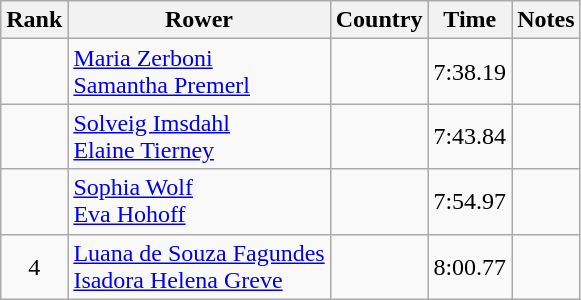<table class="wikitable" style="text-align:center">
<tr>
<th>Rank</th>
<th>Rower</th>
<th>Country</th>
<th>Time</th>
<th>Notes</th>
</tr>
<tr>
<td></td>
<td align="left"><a href='#'>Maria Zerboni</a><br><a href='#'>Samantha Premerl</a></td>
<td align="left"></td>
<td>7:38.19</td>
<td></td>
</tr>
<tr>
<td></td>
<td align="left"><a href='#'>Solveig Imsdahl</a><br><a href='#'>Elaine Tierney</a></td>
<td align="left"></td>
<td>7:43.84</td>
<td></td>
</tr>
<tr>
<td></td>
<td align="left"><a href='#'>Sophia Wolf </a><br><a href='#'>Eva Hohoff</a></td>
<td align="left"></td>
<td>7:54.97</td>
<td></td>
</tr>
<tr>
<td>4</td>
<td align="left"><a href='#'>Luana de Souza Fagundes</a><br><a href='#'>Isadora Helena Greve</a></td>
<td align="left"></td>
<td>8:00.77</td>
<td></td>
</tr>
</table>
